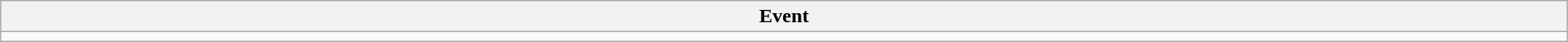<table class="wikitable" width="100%">
<tr>
<th style="width:6%">Event</th>
</tr>
<tr>
<td></td>
</tr>
</table>
